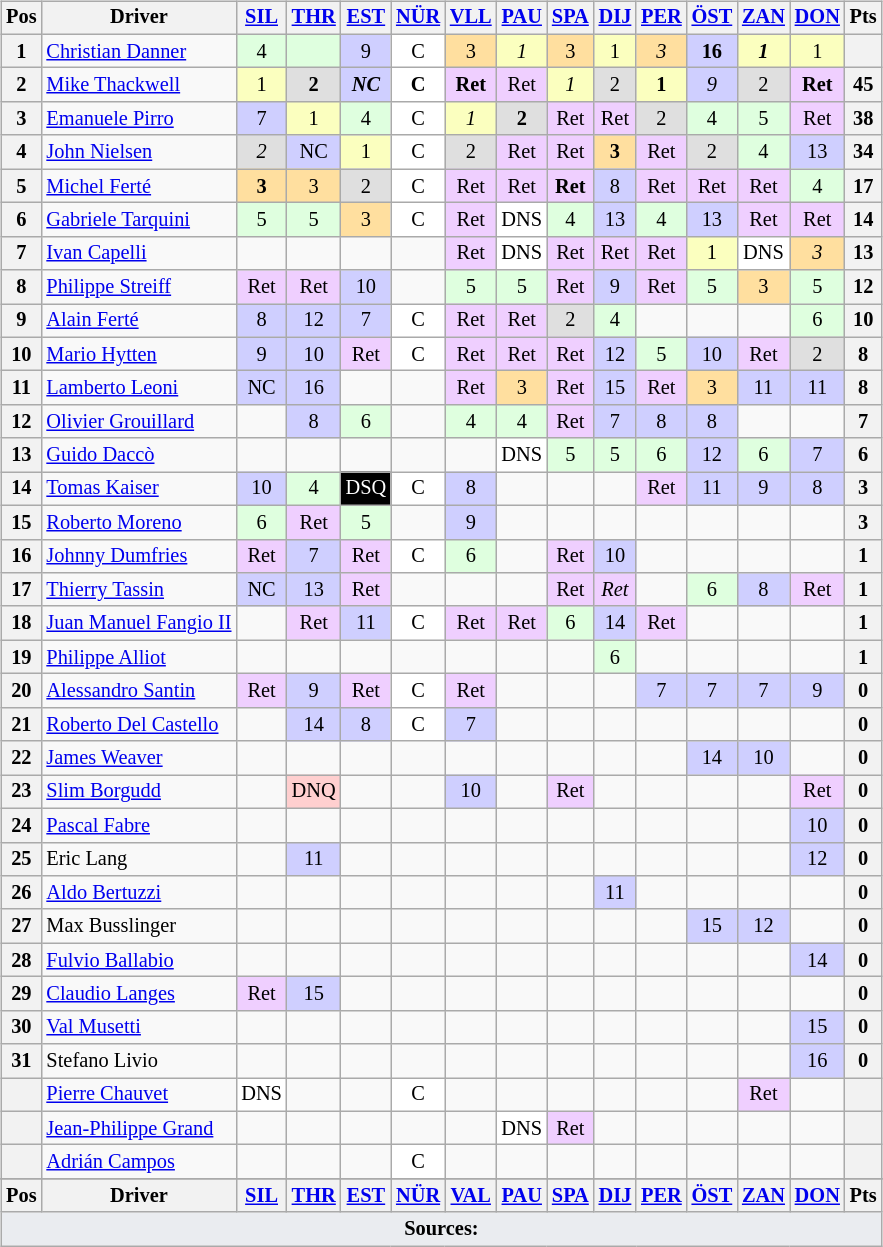<table>
<tr valign="top">
<td><br><table class="wikitable" style="font-size: 85%; text-align:center;">
<tr valign="top">
<th valign="middle">Pos</th>
<th valign="middle">Driver</th>
<th><a href='#'>SIL</a><br></th>
<th><a href='#'>THR</a><br></th>
<th><a href='#'>EST</a><br></th>
<th><a href='#'>NÜR</a><br></th>
<th><a href='#'>VLL</a><br></th>
<th><a href='#'>PAU</a><br></th>
<th><a href='#'>SPA</a><br></th>
<th><a href='#'>DIJ</a><br></th>
<th><a href='#'>PER</a><br></th>
<th><a href='#'>ÖST</a><br></th>
<th><a href='#'>ZAN</a><br></th>
<th><a href='#'>DON</a><br></th>
<th valign="middle">Pts</th>
</tr>
<tr>
<th>1</th>
<td align="left"> <a href='#'>Christian Danner</a></td>
<td style="background:#DFFFDF;">4</td>
<td style="background:#DFFFDF;"></td>
<td style="background:#CFCFFF;">9</td>
<td style="background:#FFFFFF;">C</td>
<td style="background:#FFDF9F;">3</td>
<td style="background:#FBFFBF;"><em>1</em></td>
<td style="background:#FFDF9F;">3</td>
<td style="background:#FBFFBF;">1</td>
<td style="background:#FFDF9F;"><em>3</em></td>
<td style="background:#CFCFFF;"><strong>16</strong></td>
<td style="background:#FBFFBF;"><strong><em>1</em></strong></td>
<td style="background:#FBFFBF;">1</td>
<th></th>
</tr>
<tr>
<th>2</th>
<td align="left"> <a href='#'>Mike Thackwell</a></td>
<td style="background:#FBFFBF;">1</td>
<td style="background:#DFDFDF;"><strong>2</strong></td>
<td style="background:#CFCFFF;"><strong><em>NC</em></strong></td>
<td style="background:#FFFFFF;"><strong>C</strong></td>
<td style="background:#EFCFFF;"><strong>Ret</strong></td>
<td style="background:#EFCFFF;">Ret</td>
<td style="background:#FBFFBF;"><em>1</em></td>
<td style="background:#DFDFDF;">2</td>
<td style="background:#FBFFBF;"><strong>1</strong></td>
<td style="background:#CFCFFF;"><em>9</em></td>
<td style="background:#DFDFDF;">2</td>
<td style="background:#EFCFFF;"><strong>Ret</strong></td>
<th>45</th>
</tr>
<tr>
<th>3</th>
<td align="left"> <a href='#'>Emanuele Pirro</a></td>
<td style="background:#CFCFFF;">7</td>
<td style="background:#FBFFBF;">1</td>
<td style="background:#DFFFDF;">4</td>
<td style="background:#FFFFFF;">C</td>
<td style="background:#FBFFBF;"><em>1</em></td>
<td style="background:#DFDFDF;"><strong>2</strong></td>
<td style="background:#EFCFFF;">Ret</td>
<td style="background:#EFCFFF;">Ret</td>
<td style="background:#DFDFDF;">2</td>
<td style="background:#DFFFDF;">4</td>
<td style="background:#DFFFDF;">5</td>
<td style="background:#EFCFFF;">Ret</td>
<th>38</th>
</tr>
<tr>
<th>4</th>
<td align="left"> <a href='#'>John Nielsen</a></td>
<td style="background:#DFDFDF;"><em>2</em></td>
<td style="background:#CFCFFF;">NC</td>
<td style="background:#FBFFBF;">1</td>
<td style="background:#FFFFFF;">C</td>
<td style="background:#DFDFDF;">2</td>
<td style="background:#EFCFFF;">Ret</td>
<td style="background:#EFCFFF;">Ret</td>
<td style="background:#FFDF9F;"><strong>3</strong></td>
<td style="background:#EFCFFF;">Ret</td>
<td style="background:#DFDFDF;">2</td>
<td style="background:#DFFFDF;">4</td>
<td style="background:#CFCFFF;">13</td>
<th>34</th>
</tr>
<tr>
<th>5</th>
<td align="left"> <a href='#'>Michel Ferté</a></td>
<td style="background:#FFDF9F;"><strong>3</strong></td>
<td style="background:#FFDF9F;">3</td>
<td style="background:#DFDFDF;">2</td>
<td style="background:#FFFFFF;">C</td>
<td style="background:#EFCFFF;">Ret</td>
<td style="background:#EFCFFF;">Ret</td>
<td style="background:#EFCFFF;"><strong>Ret</strong></td>
<td style="background:#CFCFFF;">8</td>
<td style="background:#EFCFFF;">Ret</td>
<td style="background:#EFCFFF;">Ret</td>
<td style="background:#EFCFFF;">Ret</td>
<td style="background:#DFFFDF;">4</td>
<th>17</th>
</tr>
<tr>
<th>6</th>
<td align="left"> <a href='#'>Gabriele Tarquini</a></td>
<td style="background:#DFFFDF;">5</td>
<td style="background:#DFFFDF;">5</td>
<td style="background:#FFDF9F;">3</td>
<td style="background:#FFFFFF;">C</td>
<td style="background:#EFCFFF;">Ret</td>
<td style="background:#FFFFFF;">DNS</td>
<td style="background:#DFFFDF;">4</td>
<td style="background:#CFCFFF;">13</td>
<td style="background:#DFFFDF;">4</td>
<td style="background:#CFCFFF;">13</td>
<td style="background:#EFCFFF;">Ret</td>
<td style="background:#EFCFFF;">Ret</td>
<th>14</th>
</tr>
<tr>
<th>7</th>
<td align="left"> <a href='#'>Ivan Capelli</a></td>
<td></td>
<td></td>
<td></td>
<td></td>
<td style="background:#EFCFFF;">Ret</td>
<td style="background:#FFFFFF;">DNS</td>
<td style="background:#EFCFFF;">Ret</td>
<td style="background:#EFCFFF;">Ret</td>
<td style="background:#EFCFFF;">Ret</td>
<td style="background:#FBFFBF;">1</td>
<td style="background:#FFFFFF;">DNS</td>
<td style="background:#FFDF9F;"><em>3</em></td>
<th>13</th>
</tr>
<tr>
<th>8</th>
<td align="left"> <a href='#'>Philippe Streiff</a></td>
<td style="background:#EFCFFF;">Ret</td>
<td style="background:#EFCFFF;">Ret</td>
<td style="background:#CFCFFF;">10</td>
<td></td>
<td style="background:#DFFFDF;">5</td>
<td style="background:#DFFFDF;">5</td>
<td style="background:#EFCFFF;">Ret</td>
<td style="background:#CFCFFF;">9</td>
<td style="background:#EFCFFF;">Ret</td>
<td style="background:#DFFFDF;">5</td>
<td style="background:#FFDF9F;">3</td>
<td style="background:#DFFFDF;">5</td>
<th>12</th>
</tr>
<tr>
<th>9</th>
<td align="left"> <a href='#'>Alain Ferté</a></td>
<td style="background:#CFCFFF;">8</td>
<td style="background:#CFCFFF;">12</td>
<td style="background:#CFCFFF;">7</td>
<td style="background:#FFFFFF;">C</td>
<td style="background:#EFCFFF;">Ret</td>
<td style="background:#EFCFFF;">Ret</td>
<td style="background:#DFDFDF;">2</td>
<td style="background:#DFFFDF;">4</td>
<td></td>
<td></td>
<td></td>
<td style="background:#DFFFDF;">6</td>
<th>10</th>
</tr>
<tr>
<th>10</th>
<td align="left"> <a href='#'>Mario Hytten</a></td>
<td style="background:#CFCFFF;">9</td>
<td style="background:#CFCFFF;">10</td>
<td style="background:#EFCFFF;">Ret</td>
<td style="background:#FFFFFF;">C</td>
<td style="background:#EFCFFF;">Ret</td>
<td style="background:#EFCFFF;">Ret</td>
<td style="background:#EFCFFF;">Ret</td>
<td style="background:#CFCFFF;">12</td>
<td style="background:#DFFFDF;">5</td>
<td style="background:#CFCFFF;">10</td>
<td style="background:#EFCFFF;">Ret</td>
<td style="background:#DFDFDF;">2</td>
<th>8</th>
</tr>
<tr>
<th>11</th>
<td align="left"> <a href='#'>Lamberto Leoni</a></td>
<td style="background:#CFCFFF;">NC</td>
<td style="background:#CFCFFF;">16</td>
<td></td>
<td></td>
<td style="background:#EFCFFF;">Ret</td>
<td style="background:#FFDF9F;">3</td>
<td style="background:#EFCFFF;">Ret</td>
<td style="background:#CFCFFF;">15</td>
<td style="background:#EFCFFF;">Ret</td>
<td style="background:#FFDF9F;">3</td>
<td style="background:#CFCFFF;">11</td>
<td style="background:#CFCFFF;">11</td>
<th>8</th>
</tr>
<tr>
<th>12</th>
<td align="left"> <a href='#'>Olivier Grouillard</a></td>
<td></td>
<td style="background:#CFCFFF;">8</td>
<td style="background:#DFFFDF;">6</td>
<td></td>
<td style="background:#DFFFDF;">4</td>
<td style="background:#DFFFDF;">4</td>
<td style="background:#EFCFFF;">Ret</td>
<td style="background:#CFCFFF;">7</td>
<td style="background:#CFCFFF;">8</td>
<td style="background:#CFCFFF;">8</td>
<td></td>
<td></td>
<th>7</th>
</tr>
<tr>
<th>13</th>
<td align="left"> <a href='#'>Guido Daccò</a></td>
<td></td>
<td></td>
<td></td>
<td></td>
<td></td>
<td style="background:#FFFFFF;">DNS</td>
<td style="background:#DFFFDF;">5</td>
<td style="background:#DFFFDF;">5</td>
<td style="background:#DFFFDF;">6</td>
<td style="background:#CFCFFF;">12</td>
<td style="background:#DFFFDF;">6</td>
<td style="background:#CFCFFF;">7</td>
<th>6</th>
</tr>
<tr>
<th>14</th>
<td align="left"> <a href='#'>Tomas Kaiser</a></td>
<td style="background:#CFCFFF;">10</td>
<td style="background:#DFFFDF;">4</td>
<td style="background:#000000; color:#ffffff">DSQ</td>
<td style="background:#FFFFFF;">C</td>
<td style="background:#CFCFFF;">8</td>
<td></td>
<td></td>
<td></td>
<td style="background:#EFCFFF;">Ret</td>
<td style="background:#CFCFFF;">11</td>
<td style="background:#CFCFFF;">9</td>
<td style="background:#CFCFFF;">8</td>
<th>3</th>
</tr>
<tr>
<th>15</th>
<td align="left"> <a href='#'>Roberto Moreno</a></td>
<td style="background:#DFFFDF;">6</td>
<td style="background:#EFCFFF;">Ret</td>
<td style="background:#DFFFDF;">5</td>
<td></td>
<td style="background:#CFCFFF;">9</td>
<td></td>
<td></td>
<td></td>
<td></td>
<td></td>
<td></td>
<td></td>
<th>3</th>
</tr>
<tr>
<th>16</th>
<td align="left"> <a href='#'>Johnny Dumfries</a></td>
<td style="background:#EFCFFF;">Ret</td>
<td style="background:#CFCFFF;">7</td>
<td style="background:#EFCFFF;">Ret</td>
<td style="background:#FFFFFF;">C</td>
<td style="background:#DFFFDF;">6</td>
<td></td>
<td style="background:#EFCFFF;">Ret</td>
<td style="background:#CFCFFF;">10</td>
<td></td>
<td></td>
<td></td>
<td></td>
<th>1</th>
</tr>
<tr>
<th>17</th>
<td align="left"> <a href='#'>Thierry Tassin</a></td>
<td style="background:#CFCFFF;">NC</td>
<td style="background:#CFCFFF;">13</td>
<td style="background:#EFCFFF;">Ret</td>
<td></td>
<td></td>
<td></td>
<td style="background:#EFCFFF;">Ret</td>
<td style="background:#EFCFFF;"><em>Ret</em></td>
<td></td>
<td style="background:#DFFFDF;">6</td>
<td style="background:#CFCFFF;">8</td>
<td style="background:#EFCFFF;">Ret</td>
<th>1</th>
</tr>
<tr>
<th>18</th>
<td align="left"> <a href='#'>Juan Manuel Fangio II</a></td>
<td></td>
<td style="background:#EFCFFF;">Ret</td>
<td style="background:#CFCFFF;">11</td>
<td style="background:#FFFFFF;">C</td>
<td style="background:#EFCFFF;">Ret</td>
<td style="background:#EFCFFF;">Ret</td>
<td style="background:#DFFFDF;">6</td>
<td style="background:#CFCFFF;">14</td>
<td style="background:#EFCFFF;">Ret</td>
<td></td>
<td></td>
<td></td>
<th>1</th>
</tr>
<tr>
<th>19</th>
<td align="left"> <a href='#'>Philippe Alliot</a></td>
<td></td>
<td></td>
<td></td>
<td></td>
<td></td>
<td></td>
<td></td>
<td style="background:#DFFFDF;">6</td>
<td></td>
<td></td>
<td></td>
<td></td>
<th>1</th>
</tr>
<tr>
<th>20</th>
<td align="left"> <a href='#'>Alessandro Santin</a></td>
<td style="background:#EFCFFF;">Ret</td>
<td style="background:#CFCFFF;">9</td>
<td style="background:#EFCFFF;">Ret</td>
<td style="background:#FFFFFF;">C</td>
<td style="background:#EFCFFF;">Ret</td>
<td></td>
<td></td>
<td></td>
<td style="background:#CFCFFF;">7</td>
<td style="background:#CFCFFF;">7</td>
<td style="background:#CFCFFF;">7</td>
<td style="background:#CFCFFF;">9</td>
<th>0</th>
</tr>
<tr>
<th>21</th>
<td align="left"> <a href='#'>Roberto Del Castello</a></td>
<td></td>
<td style="background:#CFCFFF;">14</td>
<td style="background:#CFCFFF;">8</td>
<td style="background:#FFFFFF;">C</td>
<td style="background:#CFCFFF;">7</td>
<td></td>
<td></td>
<td></td>
<td></td>
<td></td>
<td></td>
<td></td>
<th>0</th>
</tr>
<tr>
<th>22</th>
<td align="left"> <a href='#'>James Weaver</a></td>
<td></td>
<td></td>
<td></td>
<td></td>
<td></td>
<td></td>
<td></td>
<td></td>
<td></td>
<td style="background:#CFCFFF;">14</td>
<td style="background:#CFCFFF;">10</td>
<td></td>
<th>0</th>
</tr>
<tr>
<th>23</th>
<td align="left"> <a href='#'>Slim Borgudd</a></td>
<td></td>
<td style="background:#FFCFCF;">DNQ</td>
<td></td>
<td></td>
<td style="background:#CFCFFF;">10</td>
<td></td>
<td style="background:#EFCFFF;">Ret</td>
<td></td>
<td></td>
<td></td>
<td></td>
<td style="background:#EFCFFF;">Ret</td>
<th>0</th>
</tr>
<tr>
<th>24</th>
<td align="left"> <a href='#'>Pascal Fabre</a></td>
<td></td>
<td></td>
<td></td>
<td></td>
<td></td>
<td></td>
<td></td>
<td></td>
<td></td>
<td></td>
<td></td>
<td style="background:#CFCFFF;">10</td>
<th>0</th>
</tr>
<tr>
<th>25</th>
<td align="left"> Eric Lang</td>
<td></td>
<td style="background:#CFCFFF;">11</td>
<td></td>
<td></td>
<td></td>
<td></td>
<td></td>
<td></td>
<td></td>
<td></td>
<td></td>
<td style="background:#CFCFFF;">12</td>
<th>0</th>
</tr>
<tr>
<th>26</th>
<td align="left"> <a href='#'>Aldo Bertuzzi</a></td>
<td></td>
<td></td>
<td></td>
<td></td>
<td></td>
<td></td>
<td></td>
<td style="background:#CFCFFF;">11</td>
<td></td>
<td></td>
<td></td>
<td></td>
<th>0</th>
</tr>
<tr>
<th>27</th>
<td align="left"> Max Busslinger</td>
<td></td>
<td></td>
<td></td>
<td></td>
<td></td>
<td></td>
<td></td>
<td></td>
<td></td>
<td style="background:#CFCFFF;">15</td>
<td style="background:#CFCFFF;">12</td>
<td></td>
<th>0</th>
</tr>
<tr>
<th>28</th>
<td align="left"> <a href='#'>Fulvio Ballabio</a></td>
<td></td>
<td></td>
<td></td>
<td></td>
<td></td>
<td></td>
<td></td>
<td></td>
<td></td>
<td></td>
<td></td>
<td style="background:#CFCFFF;">14</td>
<th>0</th>
</tr>
<tr>
<th>29</th>
<td align="left"> <a href='#'>Claudio Langes</a></td>
<td style="background:#EFCFFF;">Ret</td>
<td style="background:#CFCFFF;">15</td>
<td></td>
<td></td>
<td></td>
<td></td>
<td></td>
<td></td>
<td></td>
<td></td>
<td></td>
<td></td>
<th>0</th>
</tr>
<tr>
<th>30</th>
<td align="left"> <a href='#'>Val Musetti</a></td>
<td></td>
<td></td>
<td></td>
<td></td>
<td></td>
<td></td>
<td></td>
<td></td>
<td></td>
<td></td>
<td></td>
<td style="background:#CFCFFF;">15</td>
<th>0</th>
</tr>
<tr>
<th>31</th>
<td align="left"> Stefano Livio</td>
<td></td>
<td></td>
<td></td>
<td></td>
<td></td>
<td></td>
<td></td>
<td></td>
<td></td>
<td></td>
<td></td>
<td style="background:#CFCFFF;">16</td>
<th>0</th>
</tr>
<tr>
<th></th>
<td align="left"> <a href='#'>Pierre Chauvet</a></td>
<td style="background:#FFFFFF;">DNS</td>
<td></td>
<td></td>
<td style="background:#FFFFFF;">C</td>
<td></td>
<td></td>
<td></td>
<td></td>
<td></td>
<td></td>
<td style="background:#EFCFFF;">Ret</td>
<td></td>
<th></th>
</tr>
<tr>
<th></th>
<td align="left"> <a href='#'>Jean-Philippe Grand</a></td>
<td></td>
<td></td>
<td></td>
<td></td>
<td></td>
<td style="background:#FFFFFF;">DNS</td>
<td style="background:#EFCFFF;">Ret</td>
<td></td>
<td></td>
<td></td>
<td></td>
<td></td>
<th></th>
</tr>
<tr>
<th></th>
<td align="left"> <a href='#'>Adrián Campos</a></td>
<td></td>
<td></td>
<td></td>
<td style="background:#FFFFFF;">C</td>
<td></td>
<td></td>
<td></td>
<td></td>
<td></td>
<td></td>
<td></td>
<td></td>
<th></th>
</tr>
<tr>
</tr>
<tr valign="top">
<th valign="middle">Pos</th>
<th valign="middle">Driver</th>
<th><a href='#'>SIL</a><br></th>
<th><a href='#'>THR</a><br></th>
<th><a href='#'>EST</a><br></th>
<th><a href='#'>NÜR</a><br></th>
<th><a href='#'>VAL</a><br></th>
<th><a href='#'>PAU</a><br></th>
<th><a href='#'>SPA</a><br></th>
<th><a href='#'>DIJ</a><br></th>
<th><a href='#'>PER</a><br></th>
<th><a href='#'>ÖST</a><br></th>
<th><a href='#'>ZAN</a><br></th>
<th><a href='#'>DON</a><br></th>
<th valign="middle">Pts</th>
</tr>
<tr class="sortbottom">
<td colspan="15" style="background-color:#EAECF0;text-align:center"><strong>Sources:</strong></td>
</tr>
</table>
</td>
<td valign="top"><br></td>
</tr>
</table>
